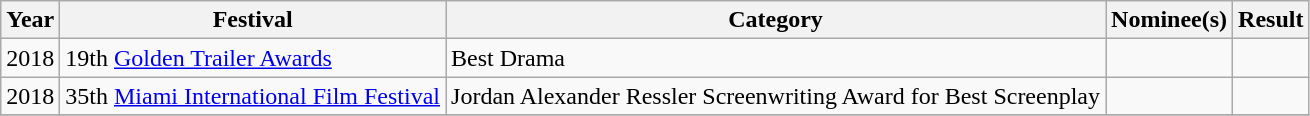<table class="wikitable sortable">
<tr>
<th>Year</th>
<th>Festival</th>
<th>Category</th>
<th>Nominee(s)</th>
<th>Result</th>
</tr>
<tr>
<td>2018</td>
<td>19th <a href='#'>Golden Trailer Awards</a></td>
<td>Best Drama</td>
<td></td>
<td></td>
</tr>
<tr>
<td>2018</td>
<td>35th <a href='#'>Miami International Film Festival</a></td>
<td>Jordan Alexander Ressler Screenwriting Award for Best Screenplay</td>
<td></td>
<td></td>
</tr>
<tr>
</tr>
</table>
